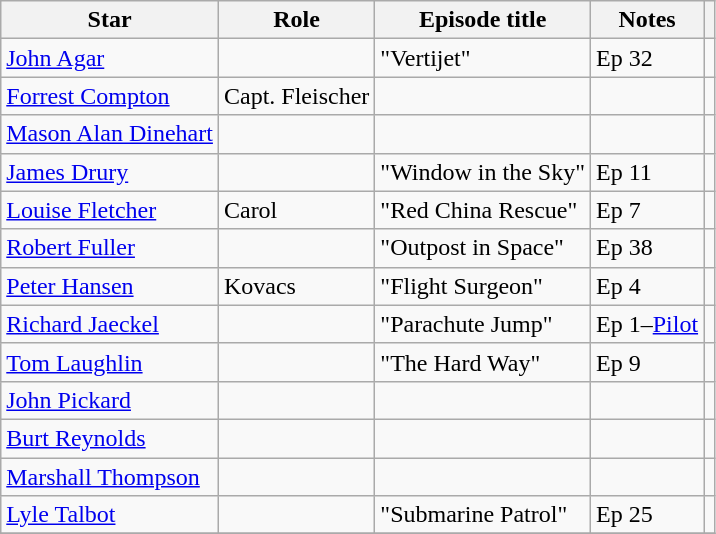<table class="wikitable sortable">
<tr>
<th>Star</th>
<th>Role</th>
<th>Episode title</th>
<th class="unsortable">Notes</th>
<th class="unsortable"></th>
</tr>
<tr>
<td><a href='#'>John Agar</a></td>
<td></td>
<td>"Vertijet"</td>
<td>Ep 32</td>
<td></td>
</tr>
<tr>
<td><a href='#'>Forrest Compton</a></td>
<td>Capt. Fleischer</td>
<td></td>
<td></td>
<td></td>
</tr>
<tr>
<td><a href='#'>Mason Alan Dinehart</a></td>
<td></td>
<td></td>
<td></td>
<td></td>
</tr>
<tr>
<td><a href='#'>James Drury</a></td>
<td></td>
<td>"Window in the Sky"</td>
<td>Ep 11</td>
<td></td>
</tr>
<tr>
<td><a href='#'>Louise Fletcher</a></td>
<td>Carol</td>
<td>"Red China Rescue"</td>
<td>Ep 7</td>
<td></td>
</tr>
<tr>
<td><a href='#'>Robert Fuller</a></td>
<td></td>
<td>"Outpost in Space"</td>
<td>Ep 38</td>
<td></td>
</tr>
<tr>
<td><a href='#'>Peter Hansen</a></td>
<td>Kovacs</td>
<td>"Flight Surgeon"</td>
<td>Ep 4</td>
<td></td>
</tr>
<tr>
<td><a href='#'>Richard Jaeckel</a></td>
<td></td>
<td>"Parachute Jump"</td>
<td>Ep 1–<a href='#'>Pilot</a></td>
<td></td>
</tr>
<tr>
<td><a href='#'>Tom Laughlin</a></td>
<td></td>
<td>"The Hard Way"</td>
<td>Ep 9</td>
<td></td>
</tr>
<tr>
<td><a href='#'>John Pickard</a></td>
<td></td>
<td></td>
<td></td>
<td></td>
</tr>
<tr>
<td><a href='#'>Burt Reynolds</a></td>
<td></td>
<td></td>
<td></td>
<td></td>
</tr>
<tr>
<td><a href='#'>Marshall Thompson</a></td>
<td></td>
<td></td>
<td></td>
<td></td>
</tr>
<tr>
<td><a href='#'>Lyle Talbot</a></td>
<td></td>
<td>"Submarine Patrol"</td>
<td>Ep 25</td>
<td></td>
</tr>
<tr>
</tr>
</table>
